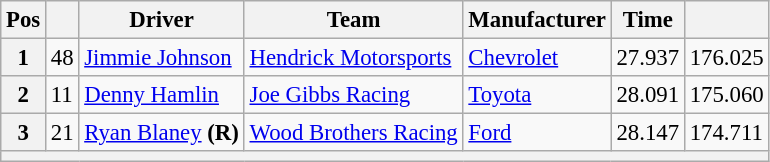<table class="wikitable" style="font-size:95%">
<tr>
<th>Pos</th>
<th></th>
<th>Driver</th>
<th>Team</th>
<th>Manufacturer</th>
<th>Time</th>
<th></th>
</tr>
<tr>
<th>1</th>
<td>48</td>
<td><a href='#'>Jimmie Johnson</a></td>
<td><a href='#'>Hendrick Motorsports</a></td>
<td><a href='#'>Chevrolet</a></td>
<td>27.937</td>
<td>176.025</td>
</tr>
<tr>
<th>2</th>
<td>11</td>
<td><a href='#'>Denny Hamlin</a></td>
<td><a href='#'>Joe Gibbs Racing</a></td>
<td><a href='#'>Toyota</a></td>
<td>28.091</td>
<td>175.060</td>
</tr>
<tr>
<th>3</th>
<td>21</td>
<td><a href='#'>Ryan Blaney</a> <strong>(R)</strong></td>
<td><a href='#'>Wood Brothers Racing</a></td>
<td><a href='#'>Ford</a></td>
<td>28.147</td>
<td>174.711</td>
</tr>
<tr>
<th colspan="7"></th>
</tr>
</table>
